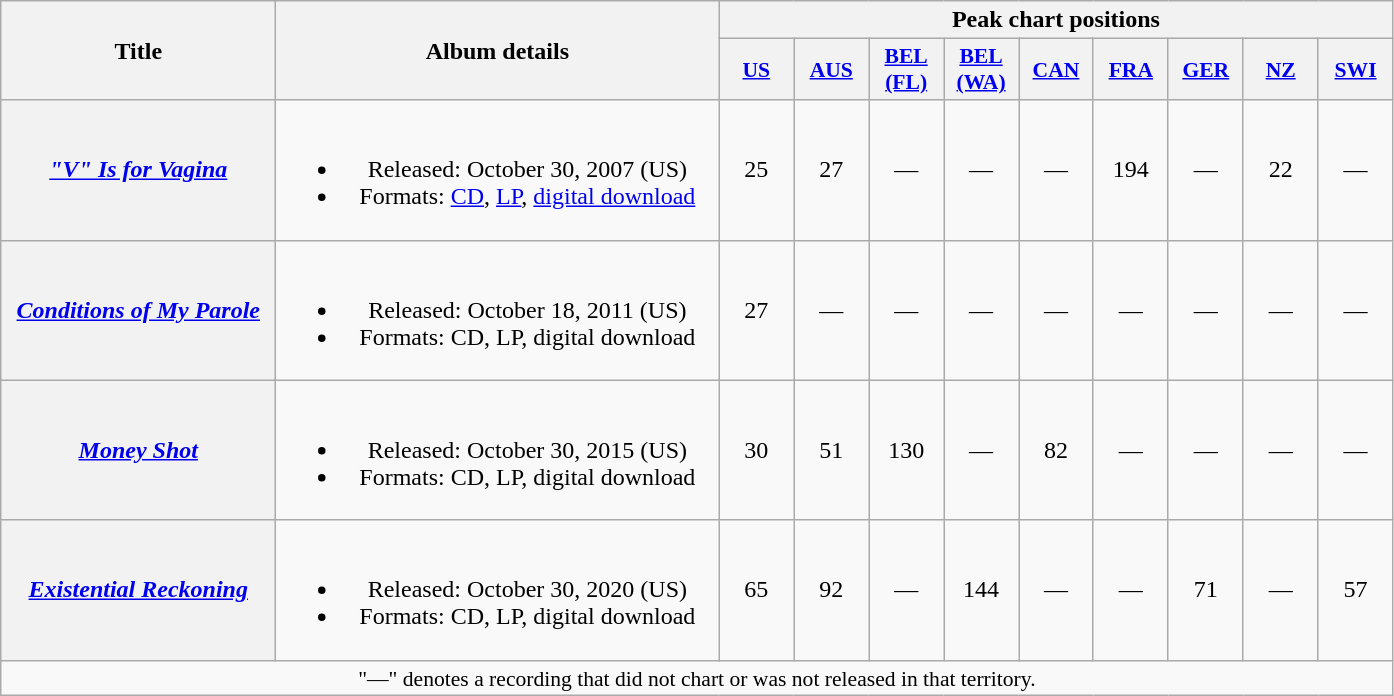<table class="wikitable plainrowheaders" style="text-align:center;">
<tr>
<th scope="col" rowspan="2" style="width:11em;">Title</th>
<th scope="col" rowspan="2" style="width:18em;">Album details</th>
<th scope="col" colspan="9">Peak chart positions</th>
</tr>
<tr>
<th scope="col" style="width:3em;font-size:90%;"><a href='#'>US</a><br></th>
<th scope="col" style="width:3em;font-size:90%;"><a href='#'>AUS</a><br></th>
<th scope="col" style="width:3em;font-size:90%;"><a href='#'>BEL<br>(FL)</a><br></th>
<th scope="col" style="width:3em;font-size:90%;"><a href='#'>BEL<br>(WA)</a><br></th>
<th scope="col" style="width:3em;font-size:90%;"><a href='#'>CAN</a><br></th>
<th scope="col" style="width:3em;font-size:90%;"><a href='#'>FRA</a><br></th>
<th scope="col" style="width:3em;font-size:90%;"><a href='#'>GER</a><br></th>
<th scope="col" style="width:3em;font-size:90%;"><a href='#'>NZ</a><br></th>
<th scope="col" style="width:3em;font-size:90%;"><a href='#'>SWI</a><br></th>
</tr>
<tr>
<th scope="row"><em><a href='#'>"V" Is for Vagina</a></em></th>
<td><br><ul><li>Released: October 30, 2007 <span>(US)</span></li><li>Formats: <a href='#'>CD</a>, <a href='#'>LP</a>, <a href='#'>digital download</a></li></ul></td>
<td>25</td>
<td>27</td>
<td>—</td>
<td>—</td>
<td>—</td>
<td>194</td>
<td>—</td>
<td>22</td>
<td>—</td>
</tr>
<tr>
<th scope="row"><em><a href='#'>Conditions of My Parole</a></em></th>
<td><br><ul><li>Released: October 18, 2011 <span>(US)</span></li><li>Formats: CD, LP, digital download</li></ul></td>
<td>27</td>
<td>—</td>
<td>—</td>
<td>—</td>
<td>—</td>
<td>—</td>
<td>—</td>
<td>—</td>
<td>—</td>
</tr>
<tr>
<th scope="row"><em><a href='#'>Money Shot</a></em></th>
<td><br><ul><li>Released: October 30, 2015 <span>(US)</span></li><li>Formats: CD, LP, digital download</li></ul></td>
<td>30</td>
<td>51</td>
<td>130</td>
<td>—</td>
<td>82</td>
<td>—</td>
<td>—</td>
<td>—</td>
<td>—</td>
</tr>
<tr>
<th scope="row"><em><a href='#'>Existential Reckoning</a></em></th>
<td><br><ul><li>Released: October 30, 2020 <span>(US)</span></li><li>Formats: CD, LP, digital download</li></ul></td>
<td>65</td>
<td>92</td>
<td>—</td>
<td>144</td>
<td>—</td>
<td>—</td>
<td>71</td>
<td>—</td>
<td>57</td>
</tr>
<tr>
<td colspan="15" style="font-size:90%">"—" denotes a recording that did not chart or was not released in that territory.</td>
</tr>
</table>
